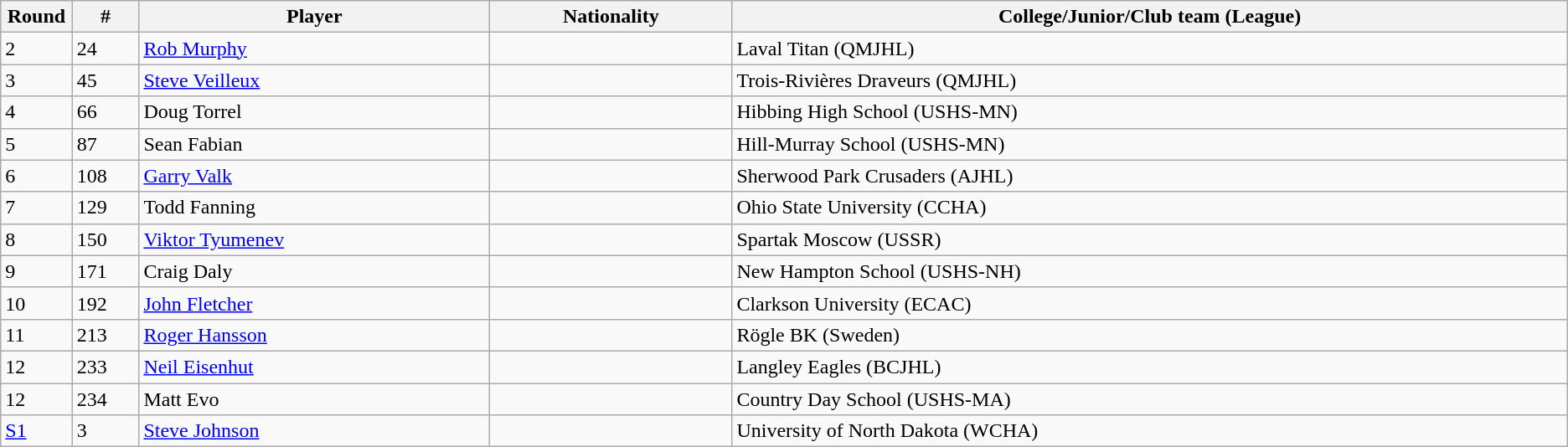<table class="wikitable">
<tr align="center">
<th bgcolor="#DDDDFF" width="4.0%">Round</th>
<th bgcolor="#DDDDFF" width="4.0%">#</th>
<th bgcolor="#DDDDFF" width="21.0%">Player</th>
<th bgcolor="#DDDDFF" width="14.5%">Nationality</th>
<th bgcolor="#DDDDFF" width="50.0%">College/Junior/Club team (League)</th>
</tr>
<tr>
<td>2</td>
<td>24</td>
<td><a href='#'>Rob Murphy</a></td>
<td></td>
<td>Laval Titan (QMJHL)</td>
</tr>
<tr>
<td>3</td>
<td>45</td>
<td><a href='#'>Steve Veilleux</a></td>
<td></td>
<td>Trois-Rivières Draveurs (QMJHL)</td>
</tr>
<tr>
<td>4</td>
<td>66</td>
<td>Doug Torrel</td>
<td></td>
<td>Hibbing High School (USHS-MN)</td>
</tr>
<tr>
<td>5</td>
<td>87</td>
<td>Sean Fabian</td>
<td></td>
<td>Hill-Murray School (USHS-MN)</td>
</tr>
<tr>
<td>6</td>
<td>108</td>
<td><a href='#'>Garry Valk</a></td>
<td></td>
<td>Sherwood Park Crusaders (AJHL)</td>
</tr>
<tr>
<td>7</td>
<td>129</td>
<td>Todd Fanning</td>
<td></td>
<td>Ohio State University (CCHA)</td>
</tr>
<tr>
<td>8</td>
<td>150</td>
<td><a href='#'>Viktor Tyumenev</a></td>
<td></td>
<td>Spartak Moscow (USSR)</td>
</tr>
<tr>
<td>9</td>
<td>171</td>
<td>Craig Daly</td>
<td></td>
<td>New Hampton School (USHS-NH)</td>
</tr>
<tr>
<td>10</td>
<td>192</td>
<td><a href='#'>John Fletcher</a></td>
<td></td>
<td>Clarkson University (ECAC)</td>
</tr>
<tr>
<td>11</td>
<td>213</td>
<td><a href='#'>Roger Hansson</a></td>
<td></td>
<td>Rögle BK (Sweden)</td>
</tr>
<tr>
<td>12</td>
<td>233</td>
<td><a href='#'>Neil Eisenhut</a></td>
<td></td>
<td>Langley Eagles (BCJHL)</td>
</tr>
<tr>
<td>12</td>
<td>234</td>
<td>Matt Evo</td>
<td></td>
<td>Country Day School (USHS-MA)</td>
</tr>
<tr>
<td><a href='#'>S1</a></td>
<td>3</td>
<td><a href='#'>Steve Johnson</a></td>
<td></td>
<td>University of North Dakota (WCHA)</td>
</tr>
</table>
